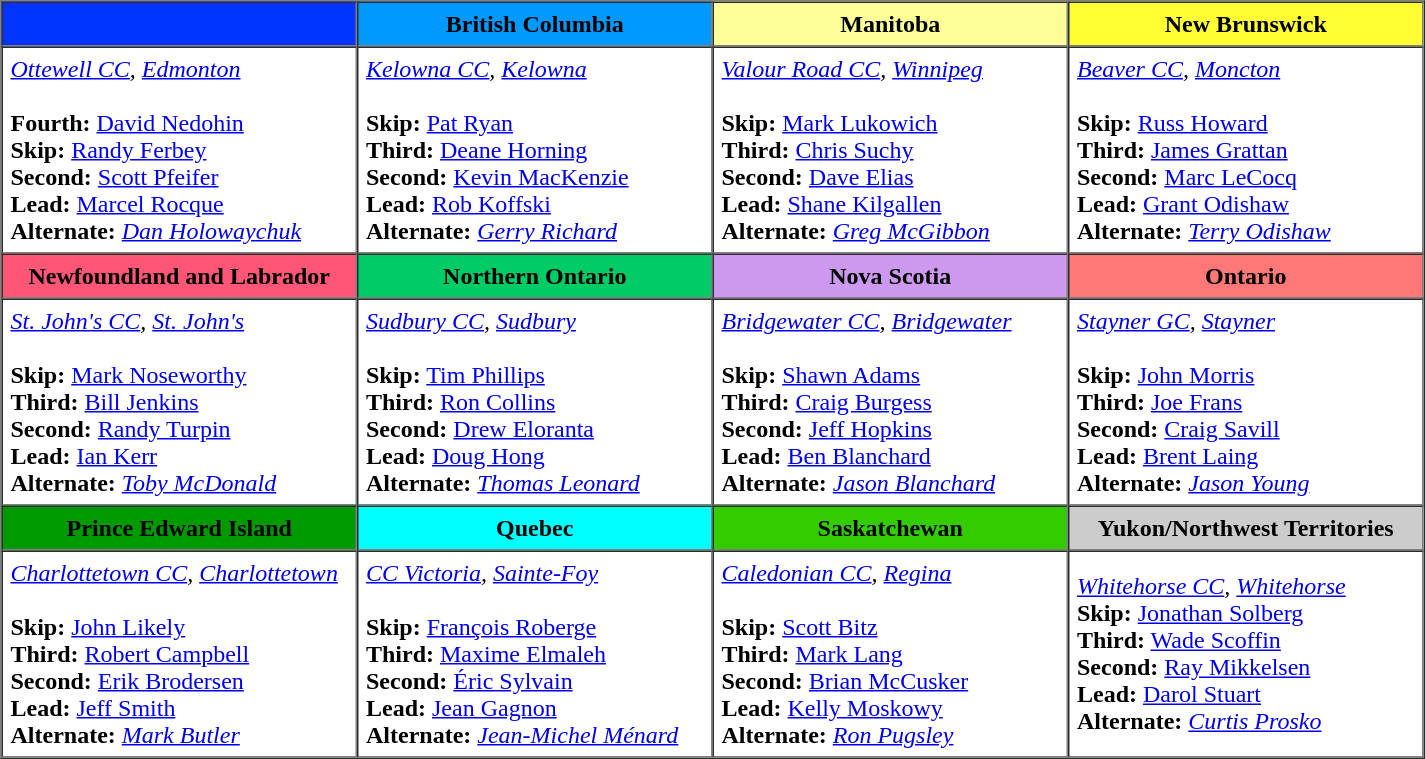<table border=1 cellpadding=5 cellspacing=0>
<tr>
<th bgcolor="#0033ff" width="225"></th>
<th bgcolor="#0099ff" width="225">British Columbia</th>
<th bgcolor="#ffff99" width="225">Manitoba</th>
<th bgcolor="#ffff33" width="225">New Brunswick</th>
</tr>
<tr align=center>
<td align=left><em><a href='#'>Ottewell CC</a>, <a href='#'>Edmonton</a></em> <br><br><strong>Fourth:</strong> <a href='#'>David Nedohin</a> <br>
<strong>Skip:</strong> <a href='#'>Randy Ferbey</a> <br>
<strong>Second:</strong> <a href='#'>Scott Pfeifer</a> <br>
<strong>Lead:</strong> <a href='#'>Marcel Rocque</a> <br>
<strong>Alternate:</strong> <em><a href='#'>Dan Holowaychuk</a></em></td>
<td align=left><em><a href='#'>Kelowna CC</a>, <a href='#'>Kelowna</a></em> <br><br><strong>Skip:</strong> <a href='#'>Pat Ryan</a> <br>
<strong>Third:</strong> <a href='#'>Deane Horning</a> <br>
<strong>Second:</strong> <a href='#'>Kevin MacKenzie</a> <br>
<strong>Lead:</strong>  <a href='#'>Rob Koffski</a><br>
<strong>Alternate:</strong> <em><a href='#'>Gerry Richard</a></em></td>
<td align=left><em><a href='#'>Valour Road CC</a>, <a href='#'>Winnipeg</a></em> <br><br><strong>Skip:</strong> <a href='#'>Mark Lukowich</a> <br>
<strong>Third:</strong> <a href='#'>Chris Suchy</a> <br>
<strong>Second:</strong> <a href='#'>Dave Elias</a> <br>
<strong>Lead:</strong> <a href='#'>Shane Kilgallen</a> <br>
<strong>Alternate:</strong> <em><a href='#'>Greg McGibbon</a></em></td>
<td align=left><em><a href='#'>Beaver CC</a>, <a href='#'>Moncton</a></em> <br><br><strong>Skip:</strong> <a href='#'>Russ Howard</a> <br>
<strong>Third:</strong> <a href='#'>James Grattan</a> <br>
<strong>Second:</strong> <a href='#'>Marc LeCocq</a> <br>
<strong>Lead:</strong> <a href='#'>Grant Odishaw</a> <br>
<strong>Alternate:</strong> <em><a href='#'>Terry Odishaw</a></em></td>
</tr>
<tr border=1 cellpadding=5 cellspacing=0>
<th bgcolor="#ff5577" width="200">Newfoundland and Labrador</th>
<th bgcolor="#00CC66" width="200">Northern Ontario</th>
<th bgcolor="#cc99ee" width="200">Nova Scotia</th>
<th bgcolor="#ff7777" width="200">Ontario</th>
</tr>
<tr align=center>
<td align=left><em><a href='#'>St. John's CC</a>, <a href='#'>St. John's</a></em> <br><br><strong>Skip:</strong> <a href='#'>Mark Noseworthy</a> <br>
<strong>Third:</strong> <a href='#'>Bill Jenkins</a> <br>
<strong>Second:</strong> <a href='#'>Randy Turpin</a> <br>
<strong>Lead:</strong> <a href='#'>Ian Kerr</a> <br>
<strong>Alternate:</strong> <em><a href='#'>Toby McDonald</a></em></td>
<td align=left><em><a href='#'>Sudbury CC</a>, <a href='#'>Sudbury</a></em> <br><br><strong>Skip:</strong> <a href='#'>Tim Phillips</a> <br>
<strong>Third:</strong> <a href='#'>Ron Collins</a> <br>
<strong>Second:</strong> <a href='#'>Drew Eloranta</a> <br>
<strong>Lead:</strong> <a href='#'>Doug Hong</a> <br>
<strong>Alternate:</strong> <em><a href='#'>Thomas Leonard</a></em></td>
<td align=left><em><a href='#'>Bridgewater CC</a>, <a href='#'>Bridgewater</a></em> <br><br><strong>Skip:</strong> <a href='#'>Shawn Adams</a> <br>
<strong>Third:</strong> <a href='#'>Craig Burgess</a> <br>
<strong>Second:</strong> <a href='#'>Jeff Hopkins</a> <br>
<strong>Lead:</strong> <a href='#'>Ben Blanchard</a> <br>
<strong>Alternate:</strong> <em><a href='#'>Jason Blanchard</a></em></td>
<td align=left><em><a href='#'>Stayner GC</a>, <a href='#'>Stayner</a></em>  <br><br><strong>Skip:</strong> <a href='#'>John Morris</a> <br>
<strong>Third:</strong> <a href='#'>Joe Frans</a> <br>
<strong>Second:</strong> <a href='#'>Craig Savill</a> <br>
<strong>Lead:</strong> <a href='#'>Brent Laing</a> <br>
<strong>Alternate:</strong> <em><a href='#'>Jason Young</a></em></td>
</tr>
<tr border=1 cellpadding=5 cellspacing=0>
<th bgcolor="#009900" width="200">Prince Edward Island</th>
<th bgcolor="#00ffff" width="200">Quebec</th>
<th bgcolor="#33cc00" width="200">Saskatchewan</th>
<th bgcolor="#cccccc" width="200">Yukon/Northwest Territories</th>
</tr>
<tr align=center>
<td align=left><em><a href='#'>Charlottetown CC</a>, <a href='#'>Charlottetown</a></em> <br><br><strong>Skip:</strong> <a href='#'>John Likely</a> <br>
<strong>Third:</strong> <a href='#'>Robert Campbell</a> <br>
<strong>Second:</strong> <a href='#'>Erik Brodersen</a><br>
<strong>Lead:</strong> <a href='#'>Jeff Smith</a> <br>
<strong>Alternate:</strong> <em><a href='#'>Mark Butler</a></em></td>
<td align=left><em><a href='#'>CC Victoria</a>, <a href='#'>Sainte-Foy</a></em> <br><br><strong>Skip:</strong> <a href='#'>François Roberge</a> <br>
<strong>Third:</strong> <a href='#'>Maxime Elmaleh</a> <br>
<strong>Second:</strong> <a href='#'>Éric Sylvain</a> <br>
<strong>Lead:</strong> <a href='#'>Jean Gagnon</a> <br>
<strong>Alternate:</strong> <em><a href='#'>Jean-Michel Ménard</a></em></td>
<td align=left><em><a href='#'>Caledonian CC</a>, <a href='#'>Regina</a></em> <br><br><strong>Skip:</strong> <a href='#'>Scott Bitz</a> <br>
<strong>Third:</strong> <a href='#'>Mark Lang</a> <br>
<strong>Second:</strong> <a href='#'>Brian McCusker</a> <br>
<strong>Lead:</strong> <a href='#'>Kelly Moskowy</a> <br>
<strong>Alternate:</strong> <em><a href='#'>Ron Pugsley</a></em></td>
<td align=left><em><a href='#'>Whitehorse CC</a>, <a href='#'>Whitehorse</a></em><br><strong>Skip:</strong> <a href='#'>Jonathan Solberg</a> <br>
<strong>Third:</strong> <a href='#'>Wade Scoffin</a> <br>
<strong>Second:</strong> <a href='#'>Ray Mikkelsen</a> <br>
<strong>Lead:</strong> <a href='#'>Darol Stuart</a> <br>
<strong>Alternate:</strong> <em><a href='#'>Curtis Prosko</a></em></td>
</tr>
</table>
